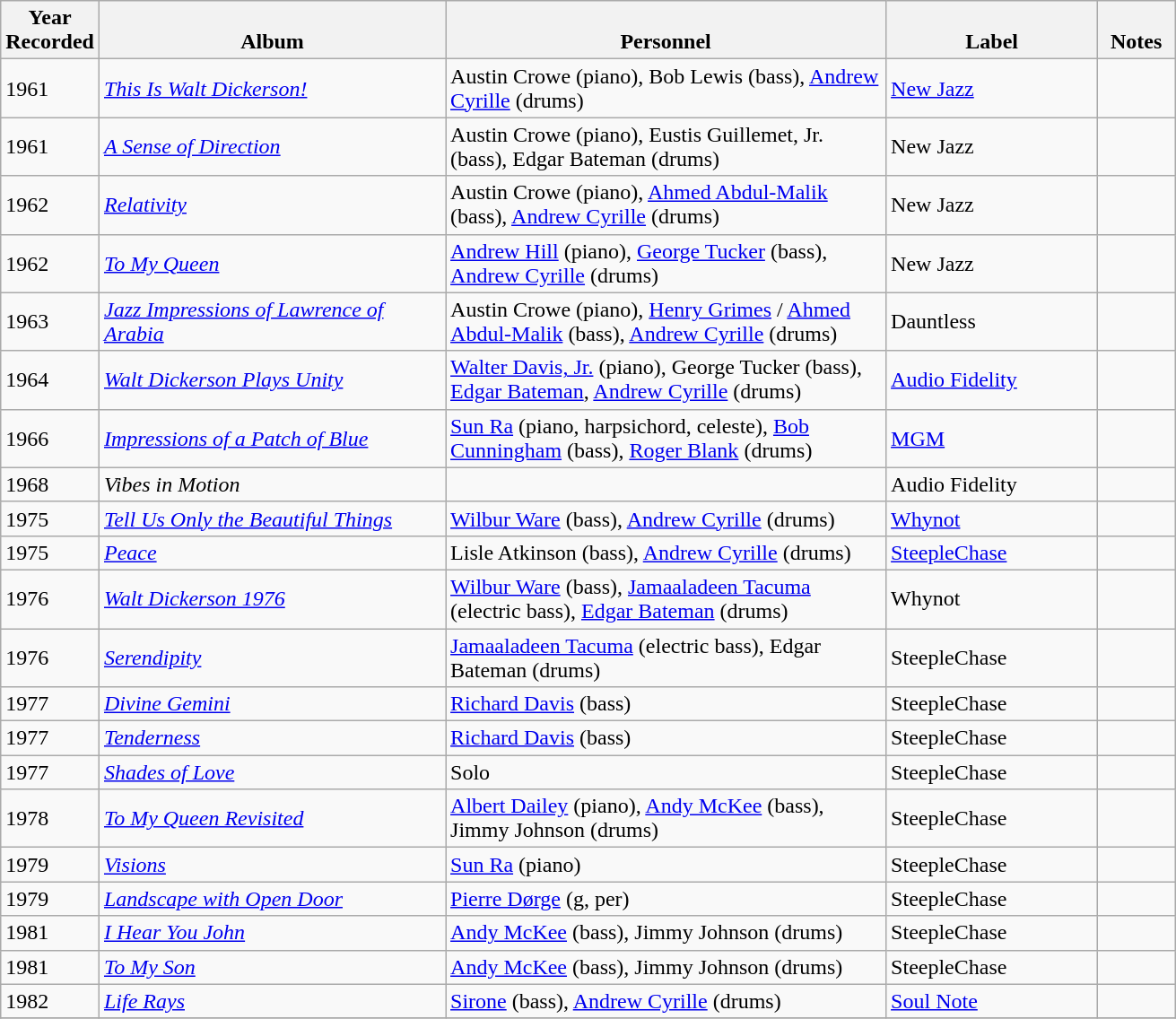<table class="wikitable sortable">
<tr>
<th align="center" valign="bottom" width="20">Year Recorded</th>
<th align="center" valign="bottom" width="250">Album</th>
<th align="center" valign="bottom" width="320">Personnel</th>
<th align="center" valign="bottom" width="150">Label</th>
<th align="center" valign="bottom" width="50">Notes</th>
</tr>
<tr>
<td>1961</td>
<td><em><a href='#'>This Is Walt Dickerson!</a></em></td>
<td>Austin Crowe (piano), Bob Lewis (bass), <a href='#'>Andrew Cyrille</a> (drums)</td>
<td><a href='#'>New Jazz</a></td>
<td></td>
</tr>
<tr>
<td>1961</td>
<td><em><a href='#'>A Sense of Direction</a></em></td>
<td>Austin Crowe (piano), Eustis Guillemet, Jr. (bass), Edgar Bateman (drums)</td>
<td>New Jazz</td>
<td></td>
</tr>
<tr>
<td>1962</td>
<td><em><a href='#'>Relativity</a></em></td>
<td>Austin Crowe (piano), <a href='#'>Ahmed Abdul-Malik</a> (bass), <a href='#'>Andrew Cyrille</a> (drums)</td>
<td>New Jazz</td>
<td></td>
</tr>
<tr>
<td>1962</td>
<td><em><a href='#'>To My Queen</a></em></td>
<td><a href='#'>Andrew Hill</a> (piano), <a href='#'>George Tucker</a> (bass), <a href='#'>Andrew Cyrille</a> (drums)</td>
<td>New Jazz</td>
<td></td>
</tr>
<tr>
<td>1963</td>
<td><em><a href='#'>Jazz Impressions of Lawrence of Arabia</a></em></td>
<td>Austin Crowe (piano), <a href='#'>Henry Grimes</a> / <a href='#'>Ahmed Abdul-Malik</a> (bass), <a href='#'>Andrew Cyrille</a> (drums)</td>
<td>Dauntless</td>
<td></td>
</tr>
<tr>
<td>1964</td>
<td><em><a href='#'>Walt Dickerson Plays Unity</a></em></td>
<td><a href='#'>Walter Davis, Jr.</a> (piano), George Tucker (bass), <a href='#'>Edgar Bateman</a>, <a href='#'>Andrew Cyrille</a> (drums)</td>
<td><a href='#'>Audio Fidelity</a></td>
<td></td>
</tr>
<tr>
<td>1966</td>
<td><em><a href='#'>Impressions of a Patch of Blue</a></em></td>
<td><a href='#'>Sun Ra</a> (piano, harpsichord, celeste), <a href='#'>Bob Cunningham</a> (bass), <a href='#'>Roger Blank</a> (drums)</td>
<td><a href='#'>MGM</a></td>
<td></td>
</tr>
<tr>
<td>1968</td>
<td><em>Vibes in Motion</em></td>
<td></td>
<td>Audio Fidelity</td>
<td></td>
</tr>
<tr>
<td>1975</td>
<td><em><a href='#'>Tell Us Only the Beautiful Things</a></em></td>
<td><a href='#'>Wilbur Ware</a> (bass), <a href='#'>Andrew Cyrille</a> (drums)</td>
<td><a href='#'>Whynot</a></td>
<td></td>
</tr>
<tr>
<td>1975</td>
<td><em><a href='#'>Peace</a></em></td>
<td>Lisle Atkinson (bass), <a href='#'>Andrew Cyrille</a> (drums)</td>
<td><a href='#'>SteepleChase</a></td>
<td></td>
</tr>
<tr>
<td>1976</td>
<td><em><a href='#'>Walt Dickerson 1976</a></em></td>
<td><a href='#'>Wilbur Ware</a> (bass), <a href='#'>Jamaaladeen Tacuma</a> (electric bass), <a href='#'>Edgar Bateman</a> (drums)</td>
<td>Whynot</td>
<td></td>
</tr>
<tr>
<td>1976</td>
<td><em><a href='#'>Serendipity</a></em></td>
<td><a href='#'>Jamaaladeen Tacuma</a> (electric bass), Edgar Bateman (drums)</td>
<td>SteepleChase</td>
<td></td>
</tr>
<tr>
<td>1977</td>
<td><em><a href='#'>Divine Gemini</a></em></td>
<td><a href='#'>Richard Davis</a> (bass)</td>
<td>SteepleChase</td>
<td></td>
</tr>
<tr>
<td>1977</td>
<td><em><a href='#'>Tenderness</a></em></td>
<td><a href='#'>Richard Davis</a> (bass)</td>
<td>SteepleChase</td>
<td></td>
</tr>
<tr>
<td>1977</td>
<td><em><a href='#'>Shades of Love</a></em></td>
<td>Solo</td>
<td>SteepleChase</td>
<td></td>
</tr>
<tr>
<td>1978</td>
<td><em><a href='#'>To My Queen Revisited</a></em></td>
<td><a href='#'>Albert Dailey</a> (piano), <a href='#'>Andy McKee</a> (bass), Jimmy Johnson (drums)</td>
<td>SteepleChase</td>
<td></td>
</tr>
<tr>
<td>1979</td>
<td><em><a href='#'>Visions</a></em></td>
<td><a href='#'>Sun Ra</a> (piano)</td>
<td>SteepleChase</td>
<td></td>
</tr>
<tr>
<td>1979</td>
<td><em><a href='#'>Landscape with Open Door</a></em></td>
<td><a href='#'>Pierre Dørge</a> (g, per)</td>
<td>SteepleChase</td>
<td></td>
</tr>
<tr>
<td>1981</td>
<td><em><a href='#'>I Hear You John</a></em></td>
<td><a href='#'>Andy McKee</a> (bass), Jimmy Johnson (drums)</td>
<td>SteepleChase</td>
<td></td>
</tr>
<tr>
<td>1981</td>
<td><em><a href='#'>To My Son</a></em></td>
<td><a href='#'>Andy McKee</a> (bass), Jimmy Johnson (drums)</td>
<td>SteepleChase</td>
<td></td>
</tr>
<tr>
<td>1982</td>
<td><em><a href='#'>Life Rays</a></em></td>
<td><a href='#'>Sirone</a> (bass), <a href='#'>Andrew Cyrille</a> (drums)</td>
<td><a href='#'>Soul Note</a></td>
<td></td>
</tr>
<tr>
</tr>
</table>
